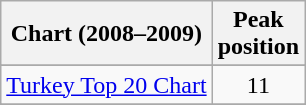<table class="wikitable sortable">
<tr>
<th>Chart (2008–2009)</th>
<th>Peak<br>position</th>
</tr>
<tr>
</tr>
<tr>
</tr>
<tr>
</tr>
<tr>
</tr>
<tr>
</tr>
<tr>
</tr>
<tr>
</tr>
<tr>
</tr>
<tr>
</tr>
<tr>
</tr>
<tr>
</tr>
<tr>
<td align="left"><a href='#'>Turkey Top 20 Chart</a></td>
<td style="text-align:center;">11</td>
</tr>
<tr>
</tr>
<tr>
</tr>
<tr>
</tr>
<tr>
</tr>
<tr>
</tr>
</table>
